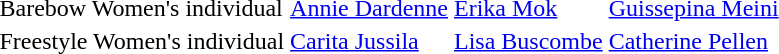<table>
<tr>
<td>Barebow Women's individual<br></td>
<td> <a href='#'>Annie Dardenne</a></td>
<td> <a href='#'>Erika Mok</a></td>
<td> <a href='#'>Guissepina Meini</a></td>
</tr>
<tr>
<td>Freestyle Women's individual<br></td>
<td> <a href='#'>Carita Jussila</a></td>
<td> <a href='#'>Lisa Buscombe</a></td>
<td> <a href='#'>Catherine Pellen</a></td>
</tr>
</table>
